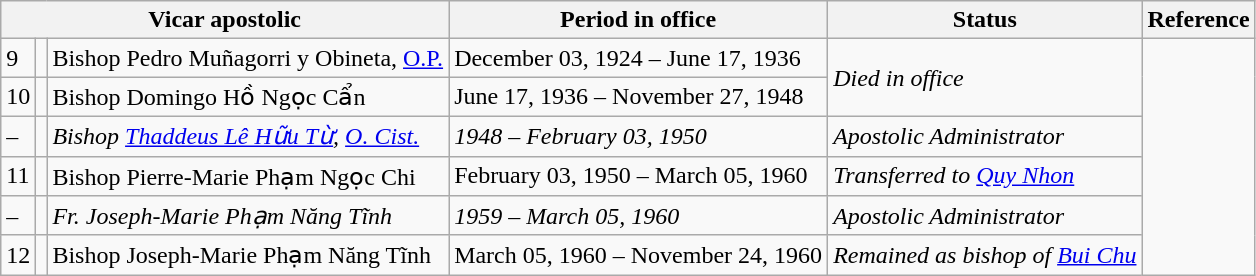<table class="wikitable">
<tr>
<th colspan="3">Vicar apostolic</th>
<th>Period in office</th>
<th>Status</th>
<th>Reference</th>
</tr>
<tr>
<td>9</td>
<td></td>
<td>Bishop Pedro Muñagorri y Obineta, <a href='#'>O.P.</a></td>
<td>December 03, 1924 – June 17, 1936</td>
<td rowspan=2><em>Died in office</em></td>
<td rowspan=6></td>
</tr>
<tr>
<td>10</td>
<td></td>
<td>Bishop Domingo Hồ Ngọc Cẩn</td>
<td>June 17, 1936 – November 27, 1948</td>
</tr>
<tr>
<td>–</td>
<td></td>
<td><em>Bishop <a href='#'>Thaddeus Lê Hữu Từ</a>, <a href='#'>O. Cist.</a></em></td>
<td><em>1948 – February 03, 1950</em></td>
<td><em>Apostolic Administrator</em></td>
</tr>
<tr>
<td>11</td>
<td></td>
<td>Bishop Pierre-Marie Phạm Ngọc Chi</td>
<td>February 03, 1950 – March 05, 1960</td>
<td><em>Transferred to <a href='#'>Quy Nhon</a></em></td>
</tr>
<tr>
<td>–</td>
<td></td>
<td><em>Fr. Joseph-Marie Phạm Năng Tĩnh</em></td>
<td><em>1959 – March 05, 1960</em></td>
<td><em>Apostolic Administrator</em></td>
</tr>
<tr>
<td>12</td>
<td></td>
<td>Bishop Joseph-Marie Phạm Năng Tĩnh</td>
<td>March 05, 1960 – November 24, 1960</td>
<td><em>Remained as bishop of <a href='#'>Bui Chu</a></em></td>
</tr>
</table>
